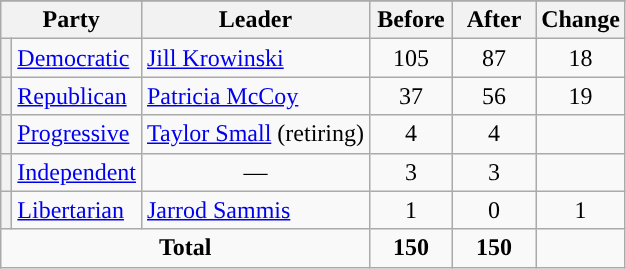<table class="wikitable" style="text-align:center;">
<tr>
</tr>
<tr>
<th colspan="2">Party</th>
<th>Leader</th>
<th style="width:3em">Before</th>
<th style="width:3em">After</th>
<th style="width:3em">Change</th>
</tr>
<tr>
<th style="background-color:"></th>
<td style="text-align:left;"><a href='#'>Democratic</a></td>
<td style="text-align:left;"><a href='#'>Jill Krowinski</a></td>
<td>105</td>
<td>87</td>
<td> 18</td>
</tr>
<tr>
<th style="background-color:"></th>
<td style="text-align:left;"><a href='#'>Republican</a></td>
<td style="text-align:left;"><a href='#'>Patricia McCoy</a></td>
<td>37</td>
<td>56</td>
<td> 19</td>
</tr>
<tr>
<th style="background-color:"></th>
<td style="text-align:left;"><a href='#'>Progressive</a></td>
<td style="text-align:left;"><a href='#'>Taylor Small</a> (retiring)</td>
<td>4</td>
<td>4</td>
<td></td>
</tr>
<tr>
<th style="background-color:"></th>
<td style="text-align:left;"><a href='#'>Independent</a></td>
<td>—</td>
<td>3</td>
<td>3</td>
<td></td>
</tr>
<tr>
<th style="background-color:"></th>
<td style="text-align:left;"><a href='#'>Libertarian</a></td>
<td style="text-align:left;"><a href='#'>Jarrod Sammis</a></td>
<td>1</td>
<td>0</td>
<td> 1</td>
</tr>
<tr>
<td colspan="3"><strong>Total</strong></td>
<td><strong>150</strong></td>
<td><strong>150</strong></td>
<td></td>
</tr>
</table>
